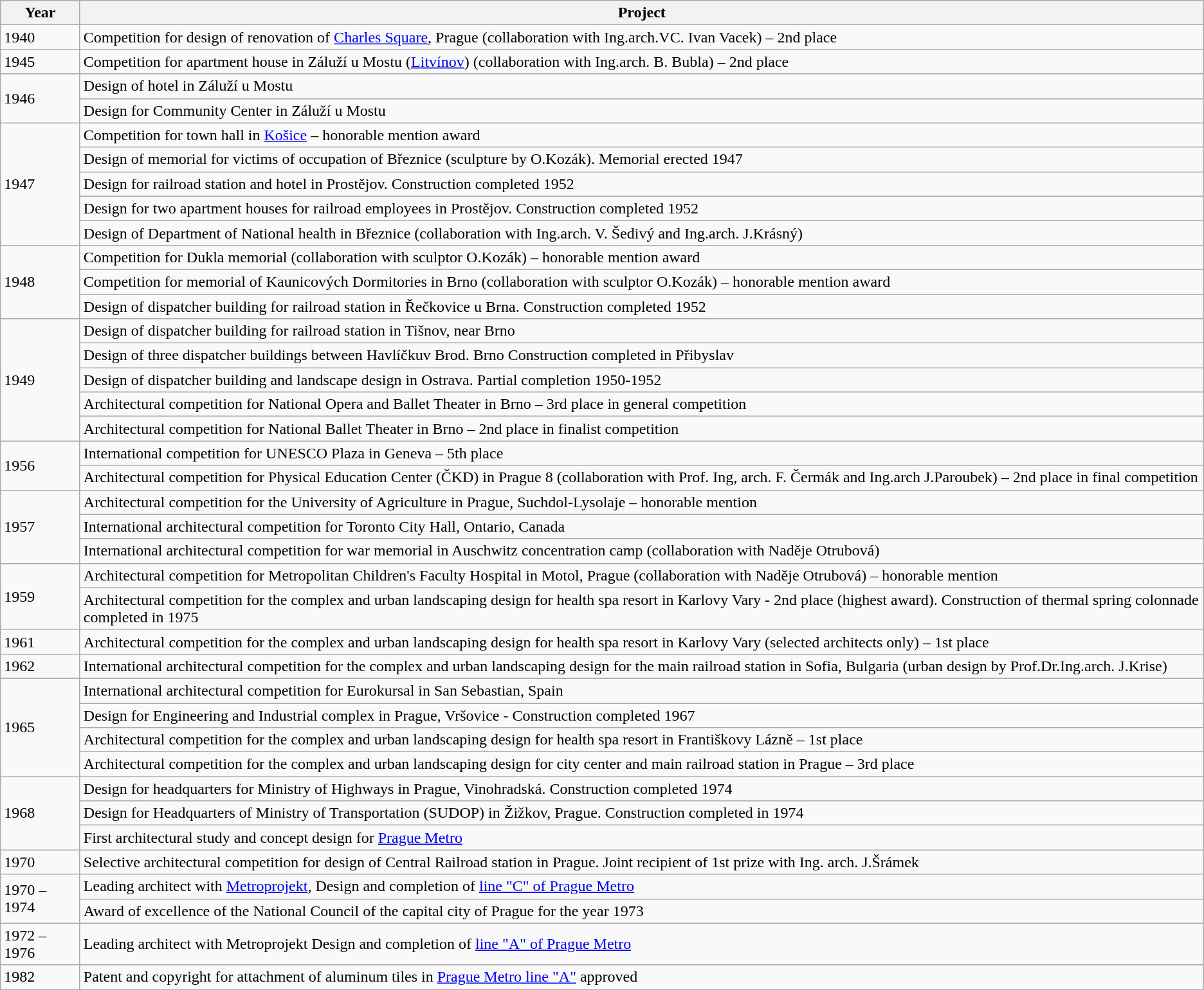<table class="wikitable">
<tr>
<th>Year</th>
<th>Project</th>
</tr>
<tr>
<td>1940</td>
<td>Competition for design of renovation of <a href='#'>Charles Square</a>, Prague  (collaboration with Ing.arch.VC. Ivan Vacek) – 2nd place</td>
</tr>
<tr>
<td>1945</td>
<td>Competition for apartment house in Záluží u Mostu (<a href='#'>Litvínov</a>) (collaboration with Ing.arch. B. Bubla) – 2nd place</td>
</tr>
<tr>
<td rowspan=2>1946</td>
<td>Design of hotel in Záluží u Mostu</td>
</tr>
<tr>
<td>Design for Community Center in Záluží u Mostu</td>
</tr>
<tr>
<td rowspan=5>1947</td>
<td>Competition for town hall in <a href='#'>Košice</a> – honorable mention award</td>
</tr>
<tr>
<td>Design of memorial for victims of occupation of Březnice (sculpture by O.Kozák). Memorial erected 1947</td>
</tr>
<tr>
<td>Design for railroad station and hotel in Prostějov. Construction completed 1952</td>
</tr>
<tr>
<td>Design for two apartment houses for railroad employees in Prostějov. Construction completed 1952</td>
</tr>
<tr>
<td>Design of Department of National health in Březnice (collaboration with Ing.arch. V. Šedivý and Ing.arch. J.Krásný)</td>
</tr>
<tr>
<td rowspan=3>1948</td>
<td>Competition for Dukla memorial (collaboration with sculptor O.Kozák) – honorable mention award</td>
</tr>
<tr>
<td>Competition for memorial of Kaunicových Dormitories in Brno  (collaboration with sculptor O.Kozák) – honorable mention award</td>
</tr>
<tr>
<td>Design of dispatcher building for railroad station in Řečkovice u Brna. Construction completed 1952</td>
</tr>
<tr>
<td rowspan=5>1949</td>
<td>Design of dispatcher building for railroad station in Tišnov, near Brno</td>
</tr>
<tr>
<td>Design of three dispatcher buildings between Havlíčkuv Brod. Brno Construction completed in Přibyslav</td>
</tr>
<tr>
<td>Design of dispatcher building and landscape design in Ostrava. Partial completion 1950-1952</td>
</tr>
<tr>
<td>Architectural competition for National Opera and Ballet Theater in Brno – 3rd place in general competition</td>
</tr>
<tr>
<td>Architectural competition for National Ballet Theater in Brno – 2nd place in finalist competition</td>
</tr>
<tr>
<td rowspan=2>1956</td>
<td>International competition for UNESCO Plaza in Geneva – 5th place</td>
</tr>
<tr>
<td>Architectural competition for Physical Education Center (ČKD) in Prague 8 (collaboration with Prof. Ing, arch. F. Čermák and Ing.arch J.Paroubek) – 2nd place in final competition</td>
</tr>
<tr>
<td rowspan=3>1957</td>
<td>Architectural competition for the University of Agriculture in Prague, Suchdol-Lysolaje – honorable mention</td>
</tr>
<tr>
<td>International architectural competition for Toronto City Hall, Ontario, Canada</td>
</tr>
<tr>
<td>International architectural competition for war memorial in Auschwitz concentration camp (collaboration with Naděje Otrubová)</td>
</tr>
<tr>
<td rowspan=2>1959</td>
<td>Architectural competition for Metropolitan Children's Faculty Hospital in Motol, Prague (collaboration with Naděje Otrubová) – honorable mention</td>
</tr>
<tr>
<td>Architectural competition for the complex and urban landscaping design for health spa resort in Karlovy Vary - 2nd place (highest award). Construction of thermal spring colonnade completed in 1975</td>
</tr>
<tr>
<td>1961</td>
<td>Architectural competition for the complex and urban landscaping design for health spa resort in Karlovy Vary (selected architects only) – 1st place</td>
</tr>
<tr>
<td>1962</td>
<td>International architectural competition for the complex and urban landscaping design for the main railroad station in Sofia, Bulgaria (urban design by Prof.Dr.Ing.arch. J.Krise)</td>
</tr>
<tr>
<td rowspan=4>1965</td>
<td>International architectural competition for Eurokursal in San Sebastian, Spain</td>
</tr>
<tr>
<td>Design for Engineering and Industrial complex in Prague, Vršovice - Construction completed 1967</td>
</tr>
<tr>
<td>Architectural competition for the complex and urban landscaping design for health spa resort in Františkovy Lázně – 1st place</td>
</tr>
<tr>
<td>Architectural competition for the complex and urban landscaping design for city center and main railroad station in Prague – 3rd place</td>
</tr>
<tr>
<td rowspan=3>1968</td>
<td>Design for headquarters for Ministry of Highways in Prague, Vinohradská. Construction completed 1974</td>
</tr>
<tr>
<td>Design for Headquarters of Ministry of Transportation (SUDOP) in Žižkov, Prague. Construction completed in 1974</td>
</tr>
<tr>
<td>First architectural study and concept design for <a href='#'>Prague Metro</a></td>
</tr>
<tr>
<td>1970</td>
<td>Selective architectural competition for design of Central Railroad station in Prague. Joint recipient of 1st prize with Ing. arch. J.Šrámek</td>
</tr>
<tr>
<td rowspan=2>1970 – 1974</td>
<td>Leading architect with <a href='#'>Metroprojekt</a>, Design and completion of <a href='#'>line "C" of Prague Metro</a></td>
</tr>
<tr>
<td>Award of excellence of the National Council of the capital city of Prague for the year 1973</td>
</tr>
<tr>
<td>1972 – 1976</td>
<td>Leading architect with Metroprojekt Design and completion of <a href='#'>line "A" of Prague Metro</a></td>
</tr>
<tr>
<td>1982</td>
<td>Patent and copyright for attachment of aluminum tiles in <a href='#'>Prague Metro line "A"</a> approved</td>
</tr>
</table>
